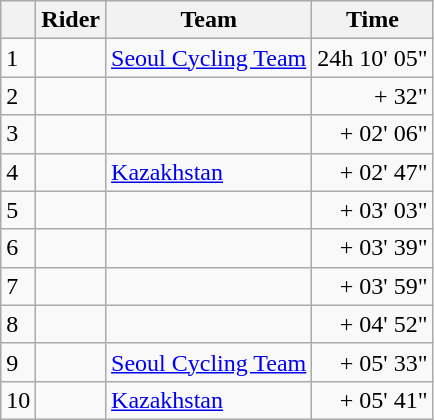<table class=wikitable>
<tr>
<th></th>
<th>Rider</th>
<th>Team</th>
<th>Time</th>
</tr>
<tr>
<td>1</td>
<td> </td>
<td><a href='#'>Seoul Cycling Team</a></td>
<td align=right>24h 10' 05"</td>
</tr>
<tr>
<td>2</td>
<td></td>
<td></td>
<td align=right>+ 32"</td>
</tr>
<tr>
<td>3</td>
<td></td>
<td></td>
<td align=right>+ 02' 06"</td>
</tr>
<tr>
<td>4</td>
<td></td>
<td><a href='#'>Kazakhstan</a></td>
<td align=right>+ 02' 47"</td>
</tr>
<tr>
<td>5</td>
<td></td>
<td></td>
<td align=right>+ 03' 03"</td>
</tr>
<tr>
<td>6</td>
<td></td>
<td></td>
<td align=right>+ 03' 39"</td>
</tr>
<tr>
<td>7</td>
<td></td>
<td></td>
<td align=right>+ 03' 59"</td>
</tr>
<tr>
<td>8</td>
<td></td>
<td></td>
<td align=right>+ 04' 52"</td>
</tr>
<tr>
<td>9</td>
<td></td>
<td><a href='#'>Seoul Cycling Team</a></td>
<td align=right>+ 05' 33"</td>
</tr>
<tr>
<td>10</td>
<td></td>
<td><a href='#'>Kazakhstan</a></td>
<td align=right>+ 05' 41"</td>
</tr>
</table>
